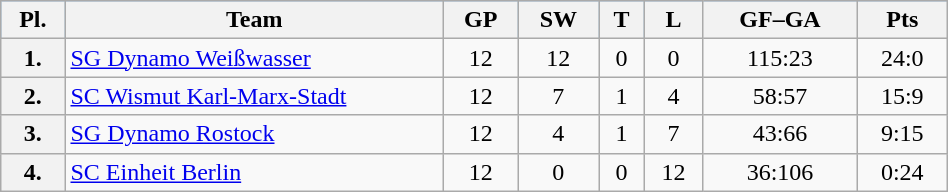<table class="wikitable" width="50%">
<tr bgcolor="#5DB0FA">
<th>Pl.</th>
<th width="40%">Team</th>
<th>GP</th>
<th>SW</th>
<th>T</th>
<th>L</th>
<th>GF–GA</th>
<th>Pts</th>
</tr>
<tr align="center">
<th>1.</th>
<td align="left"><a href='#'>SG Dynamo Weißwasser</a></td>
<td>12</td>
<td>12</td>
<td>0</td>
<td>0</td>
<td>115:23</td>
<td>24:0</td>
</tr>
<tr align="center">
<th>2.</th>
<td align="left"><a href='#'>SC Wismut Karl-Marx-Stadt</a></td>
<td>12</td>
<td>7</td>
<td>1</td>
<td>4</td>
<td>58:57</td>
<td>15:9</td>
</tr>
<tr align="center">
<th>3.</th>
<td align="left"><a href='#'>SG Dynamo Rostock</a></td>
<td>12</td>
<td>4</td>
<td>1</td>
<td>7</td>
<td>43:66</td>
<td>9:15</td>
</tr>
<tr align="center">
<th>4.</th>
<td align="left"><a href='#'>SC Einheit Berlin</a></td>
<td>12</td>
<td>0</td>
<td>0</td>
<td>12</td>
<td>36:106</td>
<td>0:24</td>
</tr>
</table>
